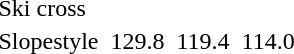<table>
<tr>
<td>Ski cross<br></td>
<td colspan=2></td>
<td colspan=2></td>
<td colspan=2></td>
</tr>
<tr>
<td>Slopestyle<br></td>
<td></td>
<td>129.8</td>
<td></td>
<td>119.4</td>
<td></td>
<td>114.0</td>
</tr>
</table>
